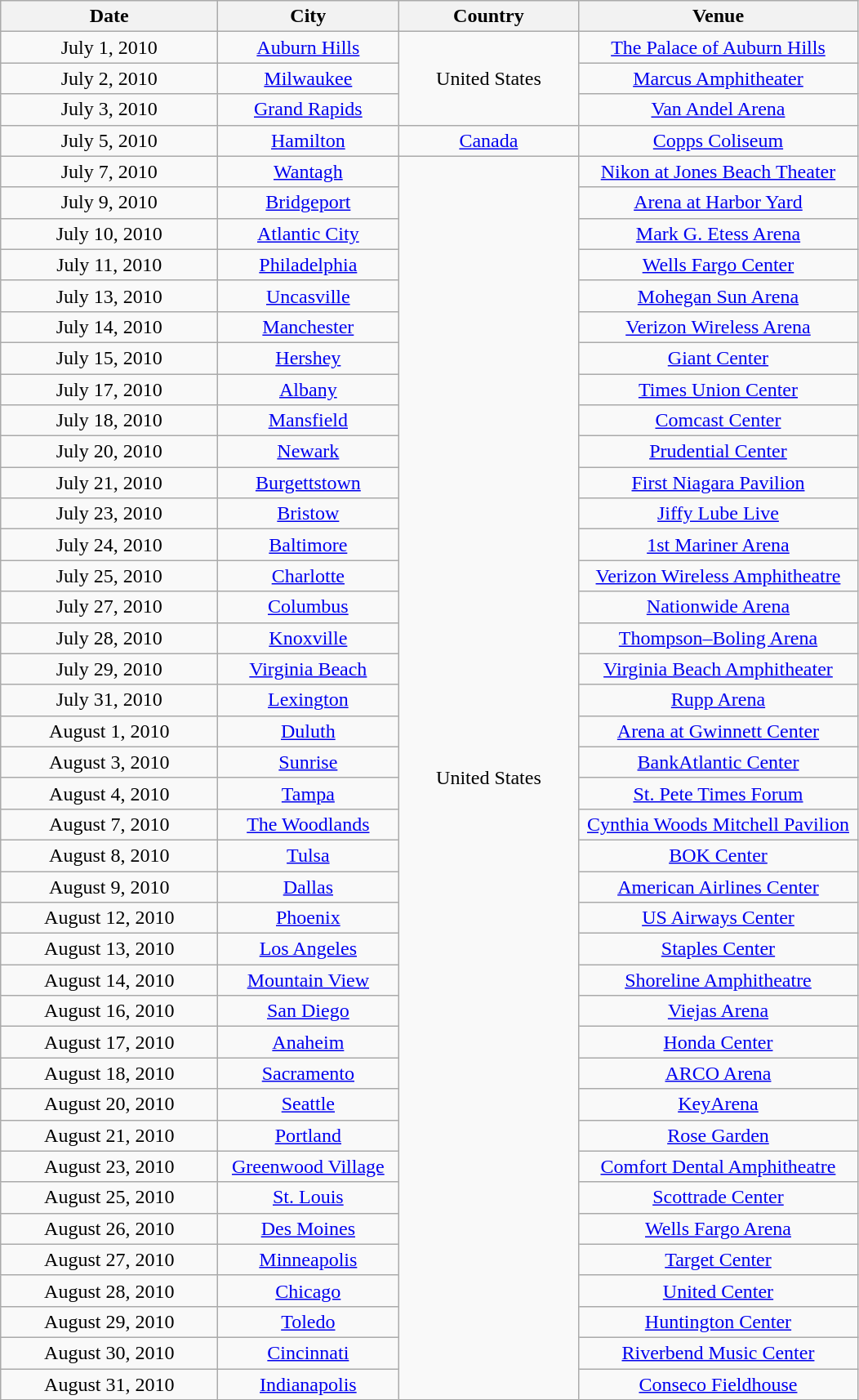<table class="wikitable" style="text-align:center;">
<tr>
<th width="170">Date</th>
<th width="140">City</th>
<th width="140">Country</th>
<th width="220">Venue</th>
</tr>
<tr>
<td>July 1, 2010</td>
<td><a href='#'>Auburn Hills</a></td>
<td rowspan="3">United States</td>
<td><a href='#'>The Palace of Auburn Hills</a></td>
</tr>
<tr>
<td>July 2, 2010</td>
<td><a href='#'>Milwaukee</a></td>
<td><a href='#'>Marcus Amphitheater</a></td>
</tr>
<tr>
<td>July 3, 2010</td>
<td><a href='#'>Grand Rapids</a></td>
<td><a href='#'>Van Andel Arena</a></td>
</tr>
<tr>
<td>July 5, 2010</td>
<td><a href='#'>Hamilton</a></td>
<td><a href='#'>Canada</a></td>
<td><a href='#'>Copps Coliseum</a></td>
</tr>
<tr>
<td>July 7, 2010</td>
<td><a href='#'>Wantagh</a></td>
<td rowspan="40">United States</td>
<td><a href='#'>Nikon at Jones Beach Theater</a></td>
</tr>
<tr>
<td>July 9, 2010</td>
<td><a href='#'>Bridgeport</a></td>
<td><a href='#'>Arena at Harbor Yard</a></td>
</tr>
<tr>
<td>July 10, 2010</td>
<td><a href='#'>Atlantic City</a></td>
<td><a href='#'>Mark G. Etess Arena</a></td>
</tr>
<tr>
<td>July 11, 2010</td>
<td><a href='#'>Philadelphia</a></td>
<td><a href='#'>Wells Fargo Center</a></td>
</tr>
<tr>
<td>July 13, 2010</td>
<td><a href='#'>Uncasville</a></td>
<td><a href='#'>Mohegan Sun Arena</a></td>
</tr>
<tr>
<td>July 14, 2010</td>
<td><a href='#'>Manchester</a></td>
<td><a href='#'>Verizon Wireless Arena</a></td>
</tr>
<tr>
<td>July 15, 2010</td>
<td><a href='#'>Hershey</a></td>
<td><a href='#'>Giant Center</a></td>
</tr>
<tr>
<td>July 17, 2010</td>
<td><a href='#'>Albany</a></td>
<td><a href='#'>Times Union Center</a></td>
</tr>
<tr>
<td>July 18, 2010</td>
<td><a href='#'>Mansfield</a></td>
<td><a href='#'>Comcast Center</a></td>
</tr>
<tr>
<td>July 20, 2010</td>
<td><a href='#'>Newark</a></td>
<td><a href='#'>Prudential Center</a></td>
</tr>
<tr>
<td>July 21, 2010</td>
<td><a href='#'>Burgettstown</a></td>
<td><a href='#'>First Niagara Pavilion</a></td>
</tr>
<tr>
<td>July 23, 2010</td>
<td><a href='#'>Bristow</a></td>
<td><a href='#'>Jiffy Lube Live</a></td>
</tr>
<tr>
<td>July 24, 2010</td>
<td><a href='#'>Baltimore</a></td>
<td><a href='#'>1st Mariner Arena</a></td>
</tr>
<tr>
<td>July 25, 2010</td>
<td><a href='#'>Charlotte</a></td>
<td><a href='#'>Verizon Wireless Amphitheatre</a></td>
</tr>
<tr>
<td>July 27, 2010</td>
<td><a href='#'>Columbus</a></td>
<td><a href='#'>Nationwide Arena</a></td>
</tr>
<tr>
<td>July 28, 2010</td>
<td><a href='#'>Knoxville</a></td>
<td><a href='#'>Thompson–Boling Arena</a></td>
</tr>
<tr>
<td>July 29, 2010</td>
<td><a href='#'>Virginia Beach</a></td>
<td><a href='#'>Virginia Beach Amphitheater</a></td>
</tr>
<tr>
<td>July 31, 2010</td>
<td><a href='#'>Lexington</a></td>
<td><a href='#'>Rupp Arena</a></td>
</tr>
<tr>
<td>August 1, 2010</td>
<td><a href='#'>Duluth</a></td>
<td><a href='#'>Arena at Gwinnett Center</a></td>
</tr>
<tr>
<td>August 3, 2010</td>
<td><a href='#'>Sunrise</a></td>
<td><a href='#'>BankAtlantic Center</a></td>
</tr>
<tr>
<td>August 4, 2010</td>
<td><a href='#'>Tampa</a></td>
<td><a href='#'>St. Pete Times Forum</a></td>
</tr>
<tr>
<td>August 7, 2010</td>
<td><a href='#'>The Woodlands</a></td>
<td><a href='#'>Cynthia Woods Mitchell Pavilion</a></td>
</tr>
<tr>
<td>August 8, 2010</td>
<td><a href='#'>Tulsa</a></td>
<td><a href='#'>BOK Center</a></td>
</tr>
<tr>
<td>August 9, 2010</td>
<td><a href='#'>Dallas</a></td>
<td><a href='#'>American Airlines Center</a></td>
</tr>
<tr>
<td>August 12, 2010</td>
<td><a href='#'>Phoenix</a></td>
<td><a href='#'>US Airways Center</a></td>
</tr>
<tr>
<td>August 13, 2010</td>
<td><a href='#'>Los Angeles</a></td>
<td><a href='#'>Staples Center</a></td>
</tr>
<tr>
<td>August 14, 2010</td>
<td><a href='#'>Mountain View</a></td>
<td><a href='#'>Shoreline Amphitheatre</a></td>
</tr>
<tr>
<td>August 16, 2010</td>
<td><a href='#'>San Diego</a></td>
<td><a href='#'>Viejas Arena</a></td>
</tr>
<tr>
<td>August 17, 2010</td>
<td><a href='#'>Anaheim</a></td>
<td><a href='#'>Honda Center</a></td>
</tr>
<tr>
<td>August 18, 2010</td>
<td><a href='#'>Sacramento</a></td>
<td><a href='#'>ARCO Arena</a></td>
</tr>
<tr>
<td>August 20, 2010</td>
<td><a href='#'>Seattle</a></td>
<td><a href='#'>KeyArena</a></td>
</tr>
<tr>
<td>August 21, 2010</td>
<td><a href='#'>Portland</a></td>
<td><a href='#'>Rose Garden</a></td>
</tr>
<tr>
<td>August 23, 2010</td>
<td><a href='#'>Greenwood Village</a></td>
<td><a href='#'>Comfort Dental Amphitheatre</a></td>
</tr>
<tr>
<td>August 25, 2010</td>
<td><a href='#'>St. Louis</a></td>
<td><a href='#'>Scottrade Center</a></td>
</tr>
<tr>
<td>August 26, 2010</td>
<td><a href='#'>Des Moines</a></td>
<td><a href='#'>Wells Fargo Arena</a></td>
</tr>
<tr>
<td>August 27, 2010</td>
<td><a href='#'>Minneapolis</a></td>
<td><a href='#'>Target Center</a></td>
</tr>
<tr>
<td>August 28, 2010</td>
<td><a href='#'>Chicago</a></td>
<td><a href='#'>United Center</a></td>
</tr>
<tr>
<td>August 29, 2010</td>
<td><a href='#'>Toledo</a></td>
<td><a href='#'>Huntington Center</a></td>
</tr>
<tr>
<td>August 30, 2010</td>
<td><a href='#'>Cincinnati</a></td>
<td><a href='#'>Riverbend Music Center</a></td>
</tr>
<tr>
<td>August 31, 2010</td>
<td><a href='#'>Indianapolis</a></td>
<td><a href='#'>Conseco Fieldhouse</a></td>
</tr>
</table>
